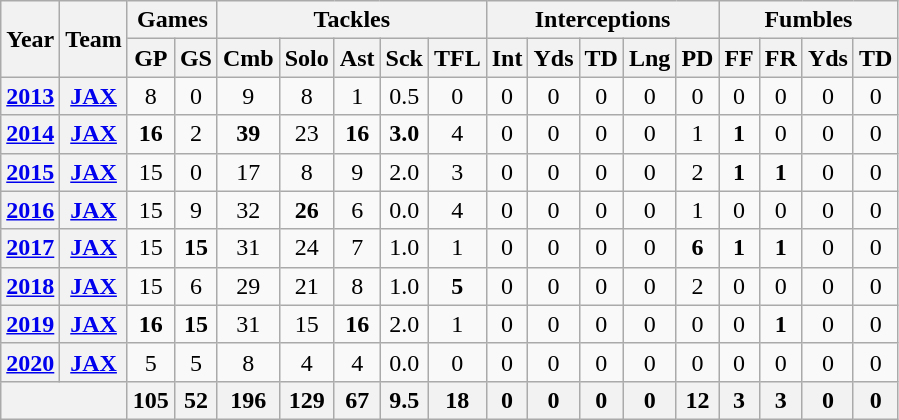<table class="wikitable" style="text-align:center">
<tr>
<th rowspan="2">Year</th>
<th rowspan="2">Team</th>
<th colspan="2">Games</th>
<th colspan="5">Tackles</th>
<th colspan="5">Interceptions</th>
<th colspan="4">Fumbles</th>
</tr>
<tr>
<th>GP</th>
<th>GS</th>
<th>Cmb</th>
<th>Solo</th>
<th>Ast</th>
<th>Sck</th>
<th>TFL</th>
<th>Int</th>
<th>Yds</th>
<th>TD</th>
<th>Lng</th>
<th>PD</th>
<th>FF</th>
<th>FR</th>
<th>Yds</th>
<th>TD</th>
</tr>
<tr>
<th><a href='#'>2013</a></th>
<th><a href='#'>JAX</a></th>
<td>8</td>
<td>0</td>
<td>9</td>
<td>8</td>
<td>1</td>
<td>0.5</td>
<td>0</td>
<td>0</td>
<td>0</td>
<td>0</td>
<td>0</td>
<td>0</td>
<td>0</td>
<td>0</td>
<td>0</td>
<td>0</td>
</tr>
<tr>
<th><a href='#'>2014</a></th>
<th><a href='#'>JAX</a></th>
<td><strong>16</strong></td>
<td>2</td>
<td><strong>39</strong></td>
<td>23</td>
<td><strong>16</strong></td>
<td><strong>3.0</strong></td>
<td>4</td>
<td>0</td>
<td>0</td>
<td>0</td>
<td>0</td>
<td>1</td>
<td><strong>1</strong></td>
<td>0</td>
<td>0</td>
<td>0</td>
</tr>
<tr>
<th><a href='#'>2015</a></th>
<th><a href='#'>JAX</a></th>
<td>15</td>
<td>0</td>
<td>17</td>
<td>8</td>
<td>9</td>
<td>2.0</td>
<td>3</td>
<td>0</td>
<td>0</td>
<td>0</td>
<td>0</td>
<td>2</td>
<td><strong>1</strong></td>
<td><strong>1</strong></td>
<td>0</td>
<td>0</td>
</tr>
<tr>
<th><a href='#'>2016</a></th>
<th><a href='#'>JAX</a></th>
<td>15</td>
<td>9</td>
<td>32</td>
<td><strong>26</strong></td>
<td>6</td>
<td>0.0</td>
<td>4</td>
<td>0</td>
<td>0</td>
<td>0</td>
<td>0</td>
<td>1</td>
<td>0</td>
<td>0</td>
<td>0</td>
<td>0</td>
</tr>
<tr>
<th><a href='#'>2017</a></th>
<th><a href='#'>JAX</a></th>
<td>15</td>
<td><strong>15</strong></td>
<td>31</td>
<td>24</td>
<td>7</td>
<td>1.0</td>
<td>1</td>
<td>0</td>
<td>0</td>
<td>0</td>
<td>0</td>
<td><strong>6</strong></td>
<td><strong>1</strong></td>
<td><strong>1</strong></td>
<td>0</td>
<td>0</td>
</tr>
<tr>
<th><a href='#'>2018</a></th>
<th><a href='#'>JAX</a></th>
<td>15</td>
<td>6</td>
<td>29</td>
<td>21</td>
<td>8</td>
<td>1.0</td>
<td><strong>5</strong></td>
<td>0</td>
<td>0</td>
<td>0</td>
<td>0</td>
<td>2</td>
<td>0</td>
<td>0</td>
<td>0</td>
<td>0</td>
</tr>
<tr>
<th><a href='#'>2019</a></th>
<th><a href='#'>JAX</a></th>
<td><strong>16</strong></td>
<td><strong>15</strong></td>
<td>31</td>
<td>15</td>
<td><strong>16</strong></td>
<td>2.0</td>
<td>1</td>
<td>0</td>
<td>0</td>
<td>0</td>
<td>0</td>
<td>0</td>
<td>0</td>
<td><strong>1</strong></td>
<td>0</td>
<td>0</td>
</tr>
<tr>
<th><a href='#'>2020</a></th>
<th><a href='#'>JAX</a></th>
<td>5</td>
<td>5</td>
<td>8</td>
<td>4</td>
<td>4</td>
<td>0.0</td>
<td>0</td>
<td>0</td>
<td>0</td>
<td>0</td>
<td>0</td>
<td>0</td>
<td>0</td>
<td>0</td>
<td>0</td>
<td>0</td>
</tr>
<tr>
<th colspan="2"></th>
<th>105</th>
<th>52</th>
<th>196</th>
<th>129</th>
<th>67</th>
<th>9.5</th>
<th>18</th>
<th>0</th>
<th>0</th>
<th>0</th>
<th>0</th>
<th>12</th>
<th>3</th>
<th>3</th>
<th>0</th>
<th>0</th>
</tr>
</table>
